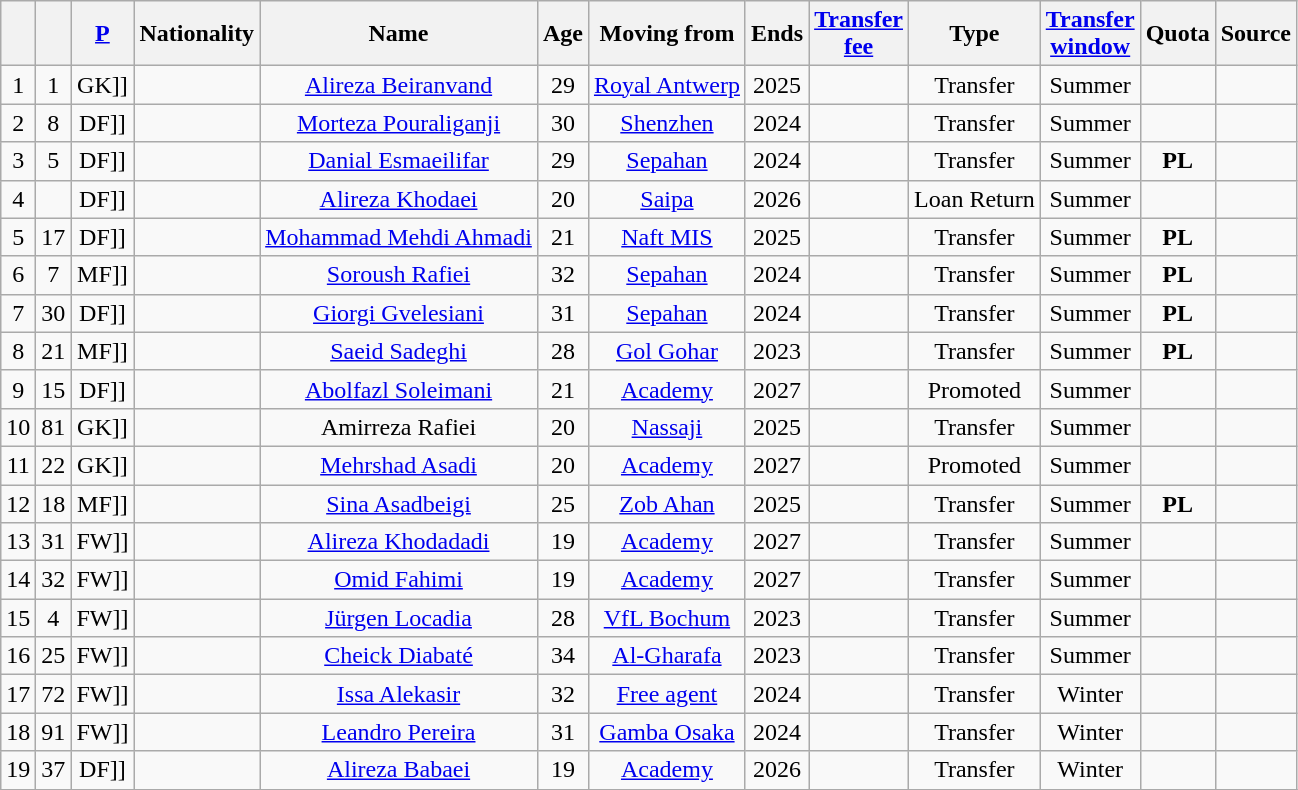<table class="wikitable sortable " style="text-align:center">
<tr>
<th></th>
<th></th>
<th><a href='#'>P</a></th>
<th>Nationality</th>
<th>Name</th>
<th>Age</th>
<th>Moving from</th>
<th>Ends</th>
<th><a href='#'>Transfer<br>fee</a></th>
<th>Type</th>
<th><a href='#'>Transfer<br>window</a></th>
<th>Quota</th>
<th>Source</th>
</tr>
<tr>
<td>1</td>
<td>1</td>
<td [[>GK]]</td>
<td></td>
<td><a href='#'>Alireza Beiranvand</a></td>
<td>29</td>
<td> <a href='#'>Royal Antwerp</a></td>
<td>2025</td>
<td></td>
<td>Transfer</td>
<td>Summer</td>
<td></td>
<td></td>
</tr>
<tr>
<td>2</td>
<td>8</td>
<td [[>DF]]</td>
<td></td>
<td><a href='#'>Morteza Pouraliganji</a></td>
<td>30</td>
<td> <a href='#'>Shenzhen</a></td>
<td>2024</td>
<td></td>
<td>Transfer</td>
<td>Summer</td>
<td></td>
<td></td>
</tr>
<tr>
<td>3</td>
<td>5</td>
<td [[>DF]]</td>
<td></td>
<td><a href='#'>Danial Esmaeilifar</a></td>
<td>29</td>
<td> <a href='#'>Sepahan</a></td>
<td>2024</td>
<td></td>
<td>Transfer</td>
<td>Summer</td>
<td><strong>PL</strong></td>
<td></td>
</tr>
<tr>
<td>4</td>
<td></td>
<td [[>DF]]</td>
<td></td>
<td><a href='#'>Alireza Khodaei</a></td>
<td>20</td>
<td> <a href='#'>Saipa</a></td>
<td>2026</td>
<td></td>
<td>Loan Return</td>
<td>Summer</td>
<td></td>
<td></td>
</tr>
<tr>
<td>5</td>
<td>17</td>
<td [[>DF]]</td>
<td></td>
<td><a href='#'>Mohammad Mehdi Ahmadi</a></td>
<td>21</td>
<td> <a href='#'>Naft MIS</a></td>
<td>2025</td>
<td></td>
<td>Transfer</td>
<td>Summer</td>
<td><strong>PL</strong></td>
<td></td>
</tr>
<tr>
<td>6</td>
<td>7</td>
<td [[>MF]]</td>
<td></td>
<td><a href='#'>Soroush Rafiei</a></td>
<td>32</td>
<td> <a href='#'>Sepahan</a></td>
<td>2024</td>
<td></td>
<td>Transfer</td>
<td>Summer</td>
<td><strong>PL</strong></td>
<td></td>
</tr>
<tr>
<td>7</td>
<td>30</td>
<td [[>DF]]</td>
<td></td>
<td><a href='#'>Giorgi Gvelesiani</a></td>
<td>31</td>
<td> <a href='#'>Sepahan</a></td>
<td>2024</td>
<td></td>
<td>Transfer</td>
<td>Summer</td>
<td><strong>PL</strong></td>
<td></td>
</tr>
<tr>
<td>8</td>
<td>21</td>
<td [[>MF]]</td>
<td></td>
<td><a href='#'>Saeid Sadeghi</a></td>
<td>28</td>
<td> <a href='#'>Gol Gohar</a></td>
<td>2023</td>
<td></td>
<td>Transfer</td>
<td>Summer</td>
<td><strong>PL</strong></td>
<td></td>
</tr>
<tr>
<td>9</td>
<td>15</td>
<td [[>DF]]</td>
<td></td>
<td><a href='#'>Abolfazl Soleimani</a></td>
<td>21</td>
<td> <a href='#'>Academy</a></td>
<td>2027</td>
<td></td>
<td>Promoted</td>
<td>Summer</td>
<td></td>
<td></td>
</tr>
<tr>
<td>10</td>
<td>81</td>
<td [[>GK]]</td>
<td></td>
<td>Amirreza Rafiei</td>
<td>20</td>
<td> <a href='#'>Nassaji</a></td>
<td>2025</td>
<td></td>
<td>Transfer</td>
<td>Summer</td>
<td></td>
<td></td>
</tr>
<tr>
<td>11</td>
<td>22</td>
<td [[>GK]]</td>
<td></td>
<td><a href='#'>Mehrshad Asadi</a></td>
<td>20</td>
<td> <a href='#'>Academy</a></td>
<td>2027</td>
<td></td>
<td>Promoted</td>
<td>Summer</td>
<td></td>
<td></td>
</tr>
<tr>
<td>12</td>
<td>18</td>
<td [[>MF]]</td>
<td></td>
<td><a href='#'>Sina Asadbeigi</a></td>
<td>25</td>
<td> <a href='#'>Zob Ahan</a></td>
<td>2025</td>
<td></td>
<td>Transfer</td>
<td>Summer</td>
<td><strong>PL</strong></td>
<td></td>
</tr>
<tr>
<td>13</td>
<td>31</td>
<td [[>FW]]</td>
<td></td>
<td><a href='#'>Alireza Khodadadi</a></td>
<td>19</td>
<td> <a href='#'>Academy</a></td>
<td>2027</td>
<td></td>
<td>Transfer</td>
<td>Summer</td>
<td></td>
<td></td>
</tr>
<tr>
<td>14</td>
<td>32</td>
<td [[>FW]]</td>
<td></td>
<td><a href='#'>Omid Fahimi</a></td>
<td>19</td>
<td> <a href='#'>Academy</a></td>
<td>2027</td>
<td></td>
<td>Transfer</td>
<td>Summer</td>
<td></td>
<td></td>
</tr>
<tr>
<td>15</td>
<td>4</td>
<td [[>FW]]</td>
<td></td>
<td><a href='#'>Jürgen Locadia</a></td>
<td>28</td>
<td> <a href='#'>VfL Bochum</a></td>
<td>2023</td>
<td></td>
<td>Transfer</td>
<td>Summer</td>
<td></td>
<td></td>
</tr>
<tr>
<td>16</td>
<td>25</td>
<td [[>FW]]</td>
<td></td>
<td><a href='#'>Cheick Diabaté</a></td>
<td>34</td>
<td> <a href='#'>Al-Gharafa</a></td>
<td>2023</td>
<td></td>
<td>Transfer</td>
<td>Summer</td>
<td></td>
<td></td>
</tr>
<tr>
<td>17</td>
<td>72</td>
<td [[>FW]]</td>
<td></td>
<td><a href='#'>Issa Alekasir</a></td>
<td>32</td>
<td><a href='#'>Free agent</a></td>
<td>2024</td>
<td></td>
<td>Transfer</td>
<td>Winter</td>
<td></td>
<td></td>
</tr>
<tr>
<td>18</td>
<td>91</td>
<td [[>FW]]</td>
<td></td>
<td><a href='#'>Leandro Pereira</a></td>
<td>31</td>
<td> <a href='#'>Gamba Osaka</a></td>
<td>2024</td>
<td></td>
<td>Transfer</td>
<td>Winter</td>
<td></td>
<td></td>
</tr>
<tr>
<td>19</td>
<td>37</td>
<td [[>DF]]</td>
<td></td>
<td><a href='#'>Alireza Babaei</a></td>
<td>19</td>
<td> <a href='#'>Academy</a></td>
<td>2026</td>
<td></td>
<td>Transfer</td>
<td>Winter</td>
<td></td>
<td></td>
</tr>
<tr>
</tr>
</table>
